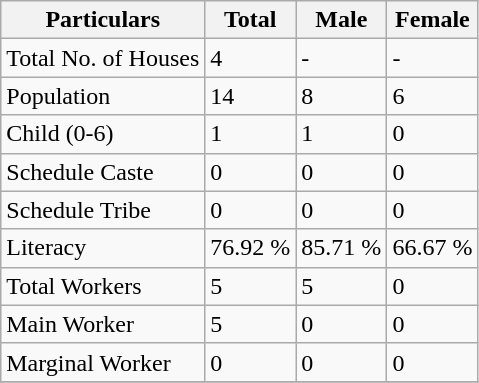<table class="wikitable sortable">
<tr>
<th>Particulars</th>
<th>Total</th>
<th>Male</th>
<th>Female</th>
</tr>
<tr>
<td>Total No. of Houses</td>
<td>4</td>
<td>-</td>
<td>-</td>
</tr>
<tr>
<td>Population</td>
<td>14</td>
<td>8</td>
<td>6</td>
</tr>
<tr>
<td>Child (0-6)</td>
<td>1</td>
<td>1</td>
<td>0</td>
</tr>
<tr>
<td>Schedule Caste</td>
<td>0</td>
<td>0</td>
<td>0</td>
</tr>
<tr>
<td>Schedule Tribe</td>
<td>0</td>
<td>0</td>
<td>0</td>
</tr>
<tr>
<td>Literacy</td>
<td>76.92 %</td>
<td>85.71 %</td>
<td>66.67 %</td>
</tr>
<tr>
<td>Total Workers</td>
<td>5</td>
<td>5</td>
<td>0</td>
</tr>
<tr>
<td>Main Worker</td>
<td>5</td>
<td>0</td>
<td>0</td>
</tr>
<tr>
<td>Marginal Worker</td>
<td>0</td>
<td>0</td>
<td>0</td>
</tr>
<tr>
</tr>
</table>
